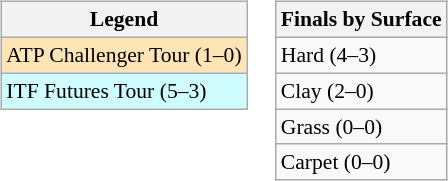<table>
<tr valign=top>
<td><br><table class=wikitable style=font-size:90%>
<tr>
<th>Legend</th>
</tr>
<tr bgcolor=moccasin>
<td>ATP Challenger Tour (1–0)</td>
</tr>
<tr bgcolor=cffcff>
<td>ITF Futures Tour (5–3)</td>
</tr>
</table>
</td>
<td><br><table class=wikitable style=font-size:90%>
<tr>
<th>Finals by Surface</th>
</tr>
<tr>
<td>Hard (4–3)</td>
</tr>
<tr>
<td>Clay (2–0)</td>
</tr>
<tr>
<td>Grass (0–0)</td>
</tr>
<tr>
<td>Carpet (0–0)</td>
</tr>
</table>
</td>
</tr>
</table>
